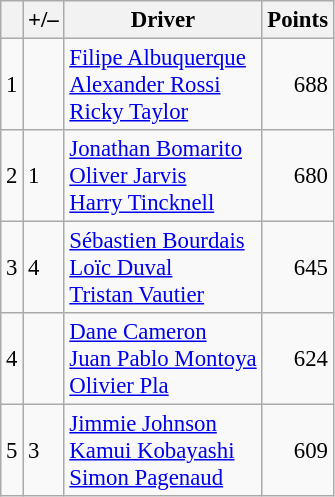<table class="wikitable" style="font-size: 95%;">
<tr>
<th scope="col"></th>
<th scope="col">+/–</th>
<th scope="col">Driver</th>
<th scope="col">Points</th>
</tr>
<tr>
<td align=center>1</td>
<td align="left"></td>
<td> <a href='#'>Filipe Albuquerque</a><br> <a href='#'>Alexander Rossi</a><br> <a href='#'>Ricky Taylor</a></td>
<td align=right>688</td>
</tr>
<tr>
<td align=center>2</td>
<td align="left"> 1</td>
<td> <a href='#'>Jonathan Bomarito</a><br> <a href='#'>Oliver Jarvis</a><br> <a href='#'>Harry Tincknell</a></td>
<td align=right>680</td>
</tr>
<tr>
<td align=center>3</td>
<td align="left"> 4</td>
<td> <a href='#'>Sébastien Bourdais</a><br> <a href='#'>Loïc Duval</a><br> <a href='#'>Tristan Vautier</a></td>
<td align=right>645</td>
</tr>
<tr>
<td align=center>4</td>
<td align="left"></td>
<td> <a href='#'>Dane Cameron</a><br> <a href='#'>Juan Pablo Montoya</a><br> <a href='#'>Olivier Pla</a></td>
<td align=right>624</td>
</tr>
<tr>
<td align=center>5</td>
<td align="left"> 3</td>
<td> <a href='#'>Jimmie Johnson</a><br> <a href='#'>Kamui Kobayashi</a><br> <a href='#'>Simon Pagenaud</a></td>
<td align=right>609</td>
</tr>
</table>
